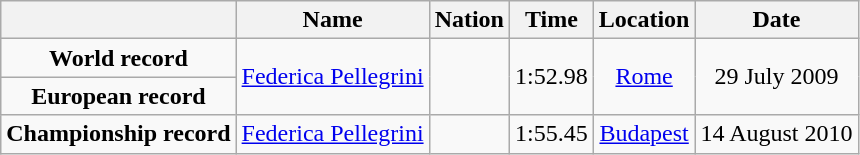<table class=wikitable style=text-align:center>
<tr>
<th></th>
<th>Name</th>
<th>Nation</th>
<th>Time</th>
<th>Location</th>
<th>Date</th>
</tr>
<tr>
<td><strong>World record</strong></td>
<td align=left rowspan=2><a href='#'>Federica Pellegrini</a></td>
<td align=left rowspan=2></td>
<td align=left rowspan=2>1:52.98</td>
<td rowspan=2><a href='#'>Rome</a></td>
<td rowspan=2>29 July 2009</td>
</tr>
<tr>
<td><strong>European record</strong></td>
</tr>
<tr>
<td><strong>Championship record</strong></td>
<td align=left><a href='#'>Federica Pellegrini</a></td>
<td align=left></td>
<td align=left>1:55.45</td>
<td><a href='#'>Budapest</a></td>
<td>14 August 2010</td>
</tr>
</table>
